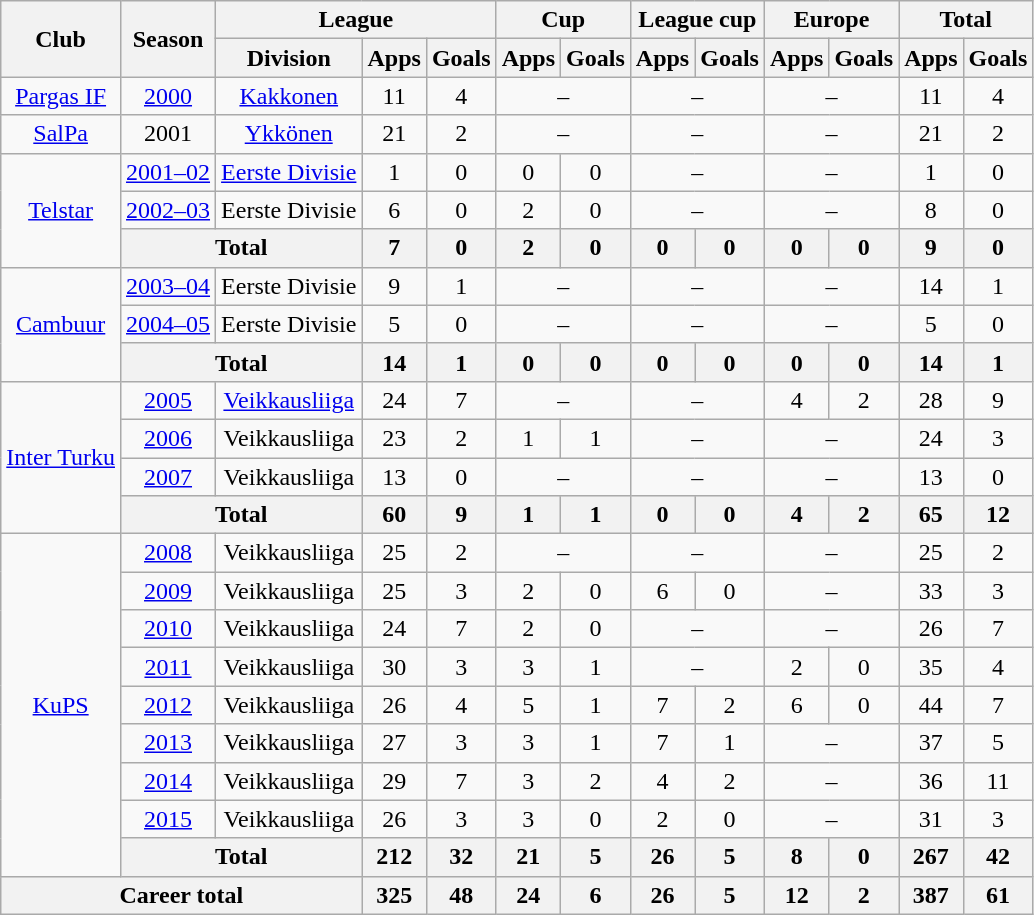<table class="wikitable" style="text-align:center">
<tr>
<th rowspan="2">Club</th>
<th rowspan="2">Season</th>
<th colspan="3">League</th>
<th colspan="2">Cup</th>
<th colspan="2">League cup</th>
<th colspan="2">Europe</th>
<th colspan="2">Total</th>
</tr>
<tr>
<th>Division</th>
<th>Apps</th>
<th>Goals</th>
<th>Apps</th>
<th>Goals</th>
<th>Apps</th>
<th>Goals</th>
<th>Apps</th>
<th>Goals</th>
<th>Apps</th>
<th>Goals</th>
</tr>
<tr>
<td><a href='#'>Pargas IF</a></td>
<td><a href='#'>2000</a></td>
<td><a href='#'>Kakkonen</a></td>
<td>11</td>
<td>4</td>
<td colspan=2>–</td>
<td colspan=2>–</td>
<td colspan=2>–</td>
<td>11</td>
<td>4</td>
</tr>
<tr>
<td><a href='#'>SalPa</a></td>
<td>2001</td>
<td><a href='#'>Ykkönen</a></td>
<td>21</td>
<td>2</td>
<td colspan=2>–</td>
<td colspan=2>–</td>
<td colspan=2>–</td>
<td>21</td>
<td>2</td>
</tr>
<tr>
<td rowspan=3><a href='#'>Telstar</a></td>
<td><a href='#'>2001–02</a></td>
<td><a href='#'>Eerste Divisie</a></td>
<td>1</td>
<td>0</td>
<td>0</td>
<td>0</td>
<td colspan=2>–</td>
<td colspan=2>–</td>
<td>1</td>
<td>0</td>
</tr>
<tr>
<td><a href='#'>2002–03</a></td>
<td>Eerste Divisie</td>
<td>6</td>
<td>0</td>
<td>2</td>
<td>0</td>
<td colspan=2>–</td>
<td colspan=2>–</td>
<td>8</td>
<td>0</td>
</tr>
<tr>
<th colspan=2>Total</th>
<th>7</th>
<th>0</th>
<th>2</th>
<th>0</th>
<th>0</th>
<th>0</th>
<th>0</th>
<th>0</th>
<th>9</th>
<th>0</th>
</tr>
<tr>
<td rowspan=3><a href='#'>Cambuur</a></td>
<td><a href='#'>2003–04</a></td>
<td>Eerste Divisie</td>
<td>9</td>
<td>1</td>
<td colspan=2>–</td>
<td colspan=2>–</td>
<td colspan=2>–</td>
<td>14</td>
<td>1</td>
</tr>
<tr>
<td><a href='#'>2004–05</a></td>
<td>Eerste Divisie</td>
<td>5</td>
<td>0</td>
<td colspan=2>–</td>
<td colspan=2>–</td>
<td colspan=2>–</td>
<td>5</td>
<td>0</td>
</tr>
<tr>
<th colspan=2>Total</th>
<th>14</th>
<th>1</th>
<th>0</th>
<th>0</th>
<th>0</th>
<th>0</th>
<th>0</th>
<th>0</th>
<th>14</th>
<th>1</th>
</tr>
<tr>
<td rowspan=4><a href='#'>Inter Turku</a></td>
<td><a href='#'>2005</a></td>
<td><a href='#'>Veikkausliiga</a></td>
<td>24</td>
<td>7</td>
<td colspan=2>–</td>
<td colspan=2>–</td>
<td>4</td>
<td>2</td>
<td>28</td>
<td>9</td>
</tr>
<tr>
<td><a href='#'>2006</a></td>
<td>Veikkausliiga</td>
<td>23</td>
<td>2</td>
<td>1</td>
<td>1</td>
<td colspan=2>–</td>
<td colspan=2>–</td>
<td>24</td>
<td>3</td>
</tr>
<tr>
<td><a href='#'>2007</a></td>
<td>Veikkausliiga</td>
<td>13</td>
<td>0</td>
<td colspan=2>–</td>
<td colspan=2>–</td>
<td colspan=2>–</td>
<td>13</td>
<td>0</td>
</tr>
<tr>
<th colspan=2>Total</th>
<th>60</th>
<th>9</th>
<th>1</th>
<th>1</th>
<th>0</th>
<th>0</th>
<th>4</th>
<th>2</th>
<th>65</th>
<th>12</th>
</tr>
<tr>
<td rowspan=9><a href='#'>KuPS</a></td>
<td><a href='#'>2008</a></td>
<td>Veikkausliiga</td>
<td>25</td>
<td>2</td>
<td colspan=2>–</td>
<td colspan=2>–</td>
<td colspan=2>–</td>
<td>25</td>
<td>2</td>
</tr>
<tr>
<td><a href='#'>2009</a></td>
<td>Veikkausliiga</td>
<td>25</td>
<td>3</td>
<td>2</td>
<td>0</td>
<td>6</td>
<td>0</td>
<td colspan=2>–</td>
<td>33</td>
<td>3</td>
</tr>
<tr>
<td><a href='#'>2010</a></td>
<td>Veikkausliiga</td>
<td>24</td>
<td>7</td>
<td>2</td>
<td>0</td>
<td colspan=2>–</td>
<td colspan=2>–</td>
<td>26</td>
<td>7</td>
</tr>
<tr>
<td><a href='#'>2011</a></td>
<td>Veikkausliiga</td>
<td>30</td>
<td>3</td>
<td>3</td>
<td>1</td>
<td colspan=2>–</td>
<td>2</td>
<td>0</td>
<td>35</td>
<td>4</td>
</tr>
<tr>
<td><a href='#'>2012</a></td>
<td>Veikkausliiga</td>
<td>26</td>
<td>4</td>
<td>5</td>
<td>1</td>
<td>7</td>
<td>2</td>
<td>6</td>
<td>0</td>
<td>44</td>
<td>7</td>
</tr>
<tr>
<td><a href='#'>2013</a></td>
<td>Veikkausliiga</td>
<td>27</td>
<td>3</td>
<td>3</td>
<td>1</td>
<td>7</td>
<td>1</td>
<td colspan=2>–</td>
<td>37</td>
<td>5</td>
</tr>
<tr>
<td><a href='#'>2014</a></td>
<td>Veikkausliiga</td>
<td>29</td>
<td>7</td>
<td>3</td>
<td>2</td>
<td>4</td>
<td>2</td>
<td colspan=2>–</td>
<td>36</td>
<td>11</td>
</tr>
<tr>
<td><a href='#'>2015</a></td>
<td>Veikkausliiga</td>
<td>26</td>
<td>3</td>
<td>3</td>
<td>0</td>
<td>2</td>
<td>0</td>
<td colspan=2>–</td>
<td>31</td>
<td>3</td>
</tr>
<tr>
<th colspan=2>Total</th>
<th>212</th>
<th>32</th>
<th>21</th>
<th>5</th>
<th>26</th>
<th>5</th>
<th>8</th>
<th>0</th>
<th>267</th>
<th>42</th>
</tr>
<tr>
<th colspan="3">Career total</th>
<th>325</th>
<th>48</th>
<th>24</th>
<th>6</th>
<th>26</th>
<th>5</th>
<th>12</th>
<th>2</th>
<th>387</th>
<th>61</th>
</tr>
</table>
